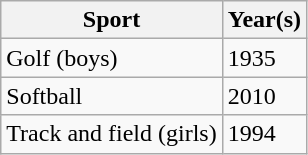<table class="wikitable">
<tr>
<th>Sport</th>
<th>Year(s)</th>
</tr>
<tr>
<td>Golf (boys)</td>
<td>1935</td>
</tr>
<tr>
<td>Softball</td>
<td>2010</td>
</tr>
<tr>
<td>Track and field (girls)</td>
<td>1994</td>
</tr>
</table>
